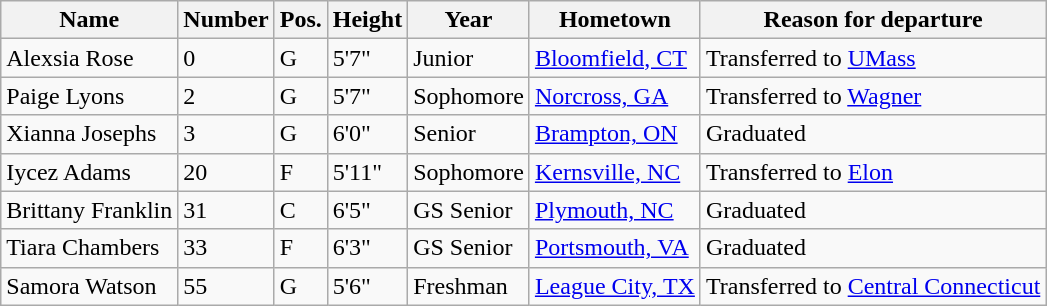<table class="wikitable sortable" border="1">
<tr>
<th>Name</th>
<th>Number</th>
<th>Pos.</th>
<th>Height</th>
<th>Year</th>
<th>Hometown</th>
<th class="unsortable">Reason for departure</th>
</tr>
<tr>
<td>Alexsia Rose</td>
<td>0</td>
<td>G</td>
<td>5'7"</td>
<td>Junior</td>
<td><a href='#'>Bloomfield, CT</a></td>
<td>Transferred to <a href='#'>UMass</a></td>
</tr>
<tr>
<td>Paige Lyons</td>
<td>2</td>
<td>G</td>
<td>5'7"</td>
<td>Sophomore</td>
<td><a href='#'>Norcross, GA</a></td>
<td>Transferred to <a href='#'>Wagner</a></td>
</tr>
<tr>
<td>Xianna Josephs</td>
<td>3</td>
<td>G</td>
<td>6'0"</td>
<td>Senior</td>
<td><a href='#'>Brampton, ON</a></td>
<td>Graduated</td>
</tr>
<tr>
<td>Iycez Adams</td>
<td>20</td>
<td>F</td>
<td>5'11"</td>
<td>Sophomore</td>
<td><a href='#'>Kernsville, NC</a></td>
<td>Transferred to <a href='#'>Elon</a></td>
</tr>
<tr>
<td>Brittany Franklin</td>
<td>31</td>
<td>C</td>
<td>6'5"</td>
<td>GS Senior</td>
<td><a href='#'>Plymouth, NC</a></td>
<td>Graduated</td>
</tr>
<tr>
<td>Tiara Chambers</td>
<td>33</td>
<td>F</td>
<td>6'3"</td>
<td>GS Senior</td>
<td><a href='#'>Portsmouth, VA</a></td>
<td>Graduated</td>
</tr>
<tr>
<td>Samora Watson</td>
<td>55</td>
<td>G</td>
<td>5'6"</td>
<td>Freshman</td>
<td><a href='#'>League City, TX</a></td>
<td>Transferred to <a href='#'>Central Connecticut</a></td>
</tr>
</table>
